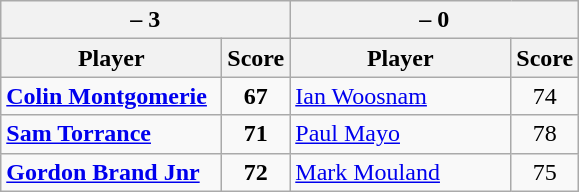<table class=wikitable>
<tr>
<th colspan=2> – 3</th>
<th colspan=2> – 0</th>
</tr>
<tr>
<th width=140>Player</th>
<th>Score</th>
<th width=140>Player</th>
<th>Score</th>
</tr>
<tr>
<td><strong><a href='#'>Colin Montgomerie</a></strong></td>
<td align=center><strong>67</strong></td>
<td><a href='#'>Ian Woosnam</a></td>
<td align=center>74</td>
</tr>
<tr>
<td><strong><a href='#'>Sam Torrance</a></strong></td>
<td align=center><strong>71</strong></td>
<td><a href='#'>Paul Mayo</a></td>
<td align=center>78</td>
</tr>
<tr>
<td><strong><a href='#'>Gordon Brand Jnr</a></strong></td>
<td align=center><strong>72</strong></td>
<td><a href='#'>Mark Mouland</a></td>
<td align=center>75</td>
</tr>
</table>
